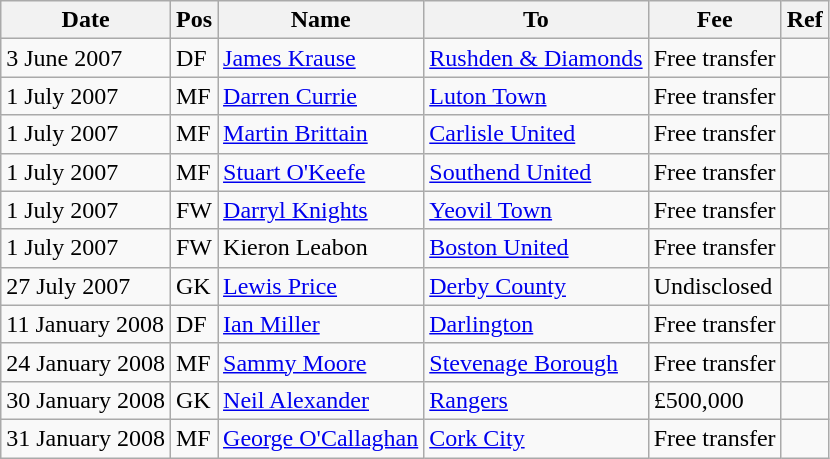<table class="wikitable">
<tr>
<th>Date</th>
<th>Pos</th>
<th>Name</th>
<th>To</th>
<th>Fee</th>
<th>Ref</th>
</tr>
<tr>
<td>3 June 2007</td>
<td>DF</td>
<td> <a href='#'>James Krause</a></td>
<td> <a href='#'>Rushden & Diamonds</a></td>
<td>Free transfer</td>
<td></td>
</tr>
<tr>
<td>1 July 2007</td>
<td>MF</td>
<td> <a href='#'>Darren Currie</a></td>
<td> <a href='#'>Luton Town</a></td>
<td>Free transfer</td>
<td></td>
</tr>
<tr>
<td>1 July 2007</td>
<td>MF</td>
<td> <a href='#'>Martin Brittain</a></td>
<td> <a href='#'>Carlisle United</a></td>
<td>Free transfer</td>
<td></td>
</tr>
<tr>
<td>1 July 2007</td>
<td>MF</td>
<td> <a href='#'>Stuart O'Keefe</a></td>
<td> <a href='#'>Southend United</a></td>
<td>Free transfer</td>
<td></td>
</tr>
<tr>
<td>1 July 2007</td>
<td>FW</td>
<td> <a href='#'>Darryl Knights</a></td>
<td> <a href='#'>Yeovil Town</a></td>
<td>Free transfer</td>
<td></td>
</tr>
<tr>
<td>1 July 2007</td>
<td>FW</td>
<td> Kieron Leabon</td>
<td> <a href='#'>Boston United</a></td>
<td>Free transfer</td>
<td></td>
</tr>
<tr>
<td>27 July 2007</td>
<td>GK</td>
<td> <a href='#'>Lewis Price</a></td>
<td> <a href='#'>Derby County</a></td>
<td>Undisclosed</td>
<td></td>
</tr>
<tr>
<td>11 January 2008</td>
<td>DF</td>
<td> <a href='#'>Ian Miller</a></td>
<td> <a href='#'>Darlington</a></td>
<td>Free transfer</td>
<td></td>
</tr>
<tr>
<td>24 January 2008</td>
<td>MF</td>
<td> <a href='#'>Sammy Moore</a></td>
<td> <a href='#'>Stevenage Borough</a></td>
<td>Free transfer</td>
<td></td>
</tr>
<tr>
<td>30 January 2008</td>
<td>GK</td>
<td> <a href='#'>Neil Alexander</a></td>
<td> <a href='#'>Rangers</a></td>
<td>£500,000</td>
<td></td>
</tr>
<tr>
<td>31 January 2008</td>
<td>MF</td>
<td> <a href='#'>George O'Callaghan</a></td>
<td> <a href='#'>Cork City</a></td>
<td>Free transfer</td>
<td></td>
</tr>
</table>
